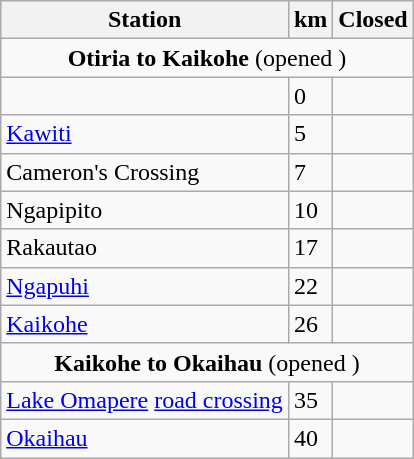<table class=wikitable>
<tr>
<th>Station</th>
<th>km</th>
<th>Closed</th>
</tr>
<tr>
<td colspan=3 align=center><strong>Otiria to Kaikohe</strong> (opened )</td>
</tr>
<tr>
<td></td>
<td>0</td>
<td></td>
</tr>
<tr>
<td><a href='#'>Kawiti</a></td>
<td>5</td>
<td></td>
</tr>
<tr>
<td>Cameron's Crossing</td>
<td>7</td>
<td></td>
</tr>
<tr>
<td>Ngapipito</td>
<td>10</td>
<td></td>
</tr>
<tr>
<td>Rakautao</td>
<td>17</td>
<td></td>
</tr>
<tr>
<td><a href='#'>Ngapuhi</a></td>
<td>22</td>
<td></td>
</tr>
<tr>
<td><a href='#'>Kaikohe</a></td>
<td>26</td>
<td></td>
</tr>
<tr>
<td colspan=3 align=center><strong>Kaikohe to Okaihau</strong> (opened )</td>
</tr>
<tr>
<td><a href='#'>Lake Omapere</a> <a href='#'>road crossing</a></td>
<td>35</td>
<td></td>
</tr>
<tr>
<td><a href='#'>Okaihau</a></td>
<td>40</td>
<td></td>
</tr>
</table>
